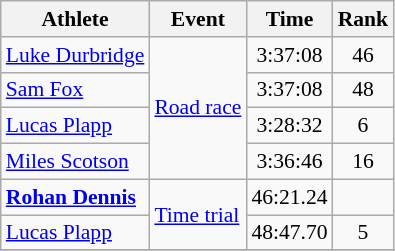<table class=wikitable style=font-size:90%;text-align:center>
<tr>
<th>Athlete</th>
<th>Event</th>
<th>Time</th>
<th>Rank</th>
</tr>
<tr>
<td align=left><a href='#'>Luke Durbridge</a></td>
<td align=left rowspan=4><a href='#'>Road race</a></td>
<td>3:37:08</td>
<td>46</td>
</tr>
<tr>
<td align=left><a href='#'>Sam Fox</a></td>
<td>3:37:08</td>
<td>48</td>
</tr>
<tr>
<td align=left><a href='#'>Lucas Plapp</a></td>
<td>3:28:32</td>
<td>6</td>
</tr>
<tr>
<td align=left><a href='#'>Miles Scotson</a></td>
<td>3:36:46</td>
<td>16</td>
</tr>
<tr>
<td align=left><strong><a href='#'>Rohan Dennis</a></strong></td>
<td align=left rowspan=2><a href='#'>Time trial</a></td>
<td>46:21.24</td>
<td></td>
</tr>
<tr>
<td align=left><a href='#'>Lucas Plapp</a></td>
<td>48:47.70</td>
<td>5</td>
</tr>
<tr>
</tr>
</table>
